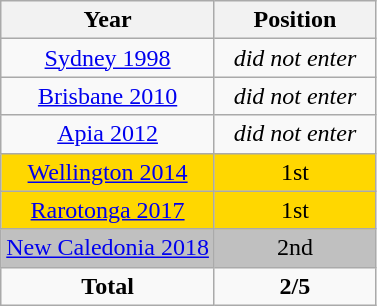<table class="wikitable" style="text-align: center;">
<tr>
<th>Year</th>
<th width="100">Position</th>
</tr>
<tr>
<td><a href='#'>Sydney 1998</a></td>
<td><em>did not enter</em></td>
</tr>
<tr>
<td><a href='#'>Brisbane 2010</a></td>
<td><em>did not enter</em></td>
</tr>
<tr>
<td><a href='#'>Apia 2012</a></td>
<td><em>did not enter</em></td>
</tr>
<tr bgcolor=gold>
<td><a href='#'>Wellington 2014</a></td>
<td>1st</td>
</tr>
<tr bgcolor=gold>
<td><a href='#'>Rarotonga 2017</a></td>
<td>1st</td>
</tr>
<tr bgcolor=silver>
<td><a href='#'>New Caledonia 2018</a></td>
<td>2nd</td>
</tr>
<tr>
<td><strong>Total</strong></td>
<td><strong>2/5</strong></td>
</tr>
</table>
